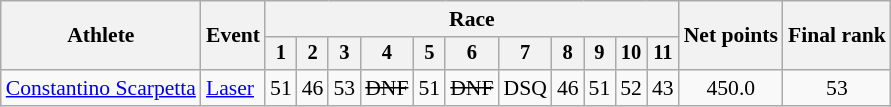<table class="wikitable" style="font-size:90%">
<tr>
<th rowspan="2">Athlete</th>
<th rowspan="2">Event</th>
<th colspan=11>Race</th>
<th rowspan=2>Net points</th>
<th rowspan=2>Final rank</th>
</tr>
<tr style="font-size:95%">
<th>1</th>
<th>2</th>
<th>3</th>
<th>4</th>
<th>5</th>
<th>6</th>
<th>7</th>
<th>8</th>
<th>9</th>
<th>10</th>
<th>11</th>
</tr>
<tr align=center>
<td align=left><a href='#'>Constantino Scarpetta</a></td>
<td align=left><a href='#'>Laser</a></td>
<td>51</td>
<td>46</td>
<td>53</td>
<td><s>DNF</s></td>
<td>51</td>
<td><s>DNF</s></td>
<td>DSQ</td>
<td>46</td>
<td>51</td>
<td>52</td>
<td>43</td>
<td>450.0</td>
<td>53</td>
</tr>
</table>
